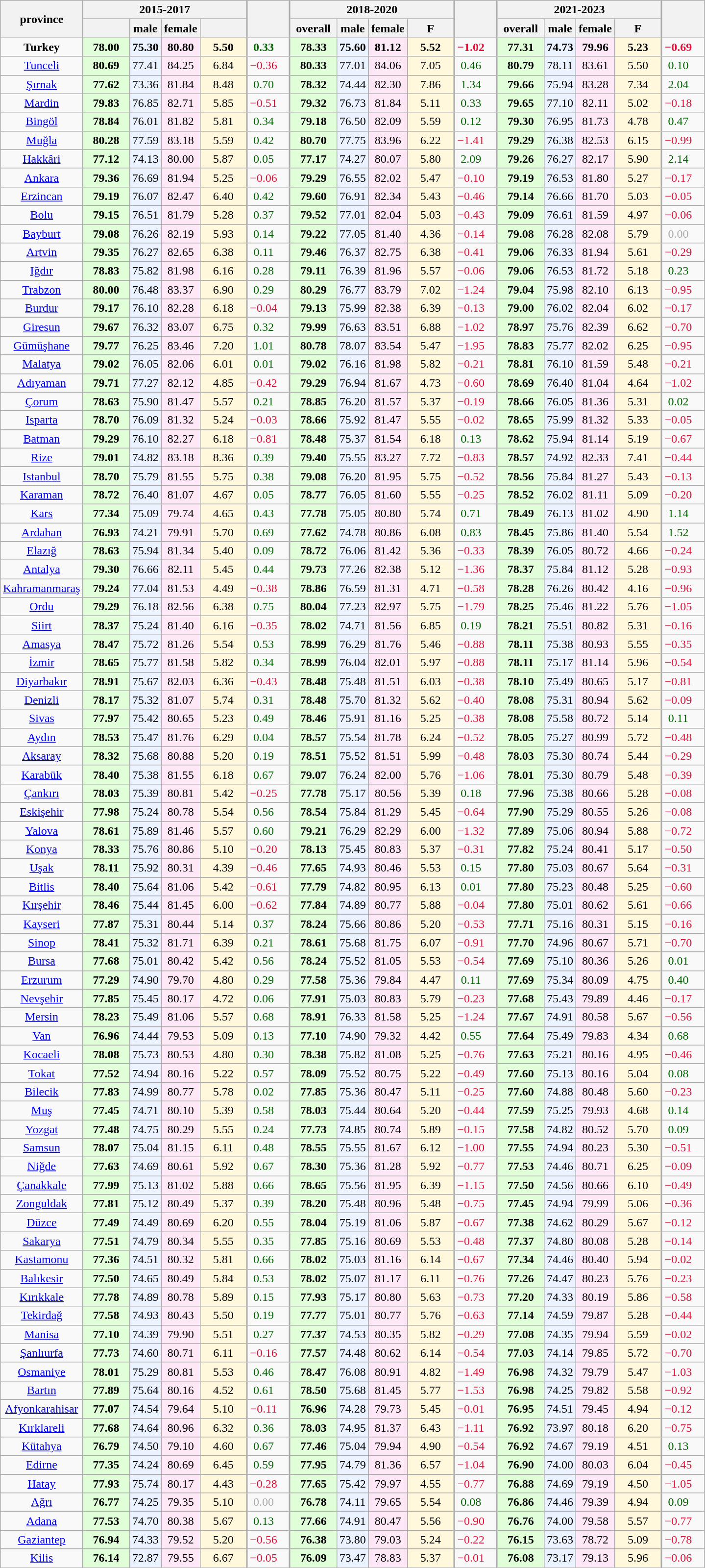<table class="wikitable sortable mw-datatable static-row-numbers sticky-header-multi sort-under col1left col6right col11right col16right" style="text-align:center;">
<tr>
<th rowspan=2 style="vertical-align:middle;">province</th>
<th colspan=4>2015-2017</th>
<th rowspan=2 style="vertical-align:middle;border-left-width:2px;"></th>
<th colspan=4 style="border-left-width:2px;">2018-2020</th>
<th rowspan=2 style="vertical-align:middle;border-left-width:2px;"></th>
<th colspan=4 style="border-left-width:2px;">2021-2023</th>
<th rowspan=2 style="vertical-align:middle;border-left-width:2px;"></th>
</tr>
<tr>
<th style="vertical-align:middle;width:3.5em;"></th>
<th style="vertical-align:middle;">male</th>
<th style="vertical-align:middle;">female</th>
<th style="width:3.5em;"></th>
<th style="vertical-align:middle;width:3.5em;border-left-width:2px;">overall</th>
<th style="vertical-align:middle;">male</th>
<th style="vertical-align:middle;">female</th>
<th style="width:3.5em;">F </th>
<th style="vertical-align:middle;width:3.5em;border-left-width:2px;">overall</th>
<th style="vertical-align:middle;">male</th>
<th style="vertical-align:middle;">female</th>
<th style="width:3.5em;">F </th>
</tr>
<tr class=static-row-header>
<td><strong>Turkey</strong></td>
<td style="background:#e0ffd8;"><strong>78.00</strong></td>
<td style="background:#eaf3ff;"><strong>75.30</strong></td>
<td style="background:#fee7f6;"><strong>80.80</strong></td>
<td style="background:#fff8dc;"><strong>5.50</strong></td>
<td style="padding-right:1em;color:darkgreen;border-left-width:2px;"><strong>0.33</strong></td>
<td style="background:#e0ffd8;border-left-width:2px;"><strong>78.33</strong></td>
<td style="background:#eaf3ff;"><strong>75.60</strong></td>
<td style="background:#fee7f6;"><strong>81.12</strong></td>
<td style="background:#fff8dc;"><strong>5.52</strong></td>
<td style="padding-right:1em;color:crimson;border-left-width:2px;"><strong>−1.02</strong></td>
<td style="background:#e0ffd8;border-left-width:2px;"><strong>77.31</strong></td>
<td style="background:#eaf3ff;"><strong>74.73</strong></td>
<td style="background:#fee7f6;"><strong>79.96</strong></td>
<td style="background:#fff8dc;"><strong>5.23</strong></td>
<td style="padding-right:1em;color:crimson;border-left-width:2px;"><strong>−0.69</strong></td>
</tr>
<tr>
<td><a href='#'>Tunceli</a></td>
<td style="background:#e0ffd8;"><strong>80.69</strong></td>
<td style="background:#eaf3ff;">77.41</td>
<td style="background:#fee7f6;">84.25</td>
<td style="background:#fff8dc;">6.84</td>
<td style="padding-right:1em;color:crimson;border-left-width:2px;">−0.36</td>
<td style="background:#e0ffd8;border-left-width:2px;"><strong>80.33</strong></td>
<td style="background:#eaf3ff;">77.01</td>
<td style="background:#fee7f6;">84.06</td>
<td style="background:#fff8dc;">7.05</td>
<td style="padding-right:1em;color:darkgreen;border-left-width:2px;">0.46</td>
<td style="background:#e0ffd8;border-left-width:2px;"><strong>80.79</strong></td>
<td style="background:#eaf3ff;">78.11</td>
<td style="background:#fee7f6;">83.61</td>
<td style="background:#fff8dc;">5.50</td>
<td style="padding-right:1em;color:darkgreen;border-left-width:2px;">0.10</td>
</tr>
<tr>
<td><a href='#'>Şırnak</a></td>
<td style="background:#e0ffd8;"><strong>77.62</strong></td>
<td style="background:#eaf3ff;">73.36</td>
<td style="background:#fee7f6;">81.84</td>
<td style="background:#fff8dc;">8.48</td>
<td style="padding-right:1em;color:darkgreen;border-left-width:2px;">0.70</td>
<td style="background:#e0ffd8;border-left-width:2px;"><strong>78.32</strong></td>
<td style="background:#eaf3ff;">74.44</td>
<td style="background:#fee7f6;">82.30</td>
<td style="background:#fff8dc;">7.86</td>
<td style="padding-right:1em;color:darkgreen;border-left-width:2px;">1.34</td>
<td style="background:#e0ffd8;border-left-width:2px;"><strong>79.66</strong></td>
<td style="background:#eaf3ff;">75.94</td>
<td style="background:#fee7f6;">83.28</td>
<td style="background:#fff8dc;">7.34</td>
<td style="padding-right:1em;color:darkgreen;border-left-width:2px;">2.04</td>
</tr>
<tr>
<td><a href='#'>Mardin</a></td>
<td style="background:#e0ffd8;"><strong>79.83</strong></td>
<td style="background:#eaf3ff;">76.85</td>
<td style="background:#fee7f6;">82.71</td>
<td style="background:#fff8dc;">5.85</td>
<td style="padding-right:1em;color:crimson;border-left-width:2px;">−0.51</td>
<td style="background:#e0ffd8;border-left-width:2px;"><strong>79.32</strong></td>
<td style="background:#eaf3ff;">76.73</td>
<td style="background:#fee7f6;">81.84</td>
<td style="background:#fff8dc;">5.11</td>
<td style="padding-right:1em;color:darkgreen;border-left-width:2px;">0.33</td>
<td style="background:#e0ffd8;border-left-width:2px;"><strong>79.65</strong></td>
<td style="background:#eaf3ff;">77.10</td>
<td style="background:#fee7f6;">82.11</td>
<td style="background:#fff8dc;">5.02</td>
<td style="padding-right:1em;color:crimson;border-left-width:2px;">−0.18</td>
</tr>
<tr>
<td><a href='#'>Bingöl</a></td>
<td style="background:#e0ffd8;"><strong>78.84</strong></td>
<td style="background:#eaf3ff;">76.01</td>
<td style="background:#fee7f6;">81.82</td>
<td style="background:#fff8dc;">5.81</td>
<td style="padding-right:1em;color:darkgreen;border-left-width:2px;">0.34</td>
<td style="background:#e0ffd8;border-left-width:2px;"><strong>79.18</strong></td>
<td style="background:#eaf3ff;">76.50</td>
<td style="background:#fee7f6;">82.09</td>
<td style="background:#fff8dc;">5.59</td>
<td style="padding-right:1em;color:darkgreen;border-left-width:2px;">0.12</td>
<td style="background:#e0ffd8;border-left-width:2px;"><strong>79.30</strong></td>
<td style="background:#eaf3ff;">76.95</td>
<td style="background:#fee7f6;">81.73</td>
<td style="background:#fff8dc;">4.78</td>
<td style="padding-right:1em;color:darkgreen;border-left-width:2px;">0.47</td>
</tr>
<tr>
<td><a href='#'>Muğla</a></td>
<td style="background:#e0ffd8;"><strong>80.28</strong></td>
<td style="background:#eaf3ff;">77.59</td>
<td style="background:#fee7f6;">83.18</td>
<td style="background:#fff8dc;">5.59</td>
<td style="padding-right:1em;color:darkgreen;border-left-width:2px;">0.42</td>
<td style="background:#e0ffd8;border-left-width:2px;"><strong>80.70</strong></td>
<td style="background:#eaf3ff;">77.75</td>
<td style="background:#fee7f6;">83.96</td>
<td style="background:#fff8dc;">6.22</td>
<td style="padding-right:1em;color:crimson;border-left-width:2px;">−1.41</td>
<td style="background:#e0ffd8;border-left-width:2px;"><strong>79.29</strong></td>
<td style="background:#eaf3ff;">76.38</td>
<td style="background:#fee7f6;">82.53</td>
<td style="background:#fff8dc;">6.15</td>
<td style="padding-right:1em;color:crimson;border-left-width:2px;">−0.99</td>
</tr>
<tr>
<td><a href='#'>Hakkâri</a></td>
<td style="background:#e0ffd8;"><strong>77.12</strong></td>
<td style="background:#eaf3ff;">74.13</td>
<td style="background:#fee7f6;">80.00</td>
<td style="background:#fff8dc;">5.87</td>
<td style="padding-right:1em;color:darkgreen;border-left-width:2px;">0.05</td>
<td style="background:#e0ffd8;border-left-width:2px;"><strong>77.17</strong></td>
<td style="background:#eaf3ff;">74.27</td>
<td style="background:#fee7f6;">80.07</td>
<td style="background:#fff8dc;">5.80</td>
<td style="padding-right:1em;color:darkgreen;border-left-width:2px;">2.09</td>
<td style="background:#e0ffd8;border-left-width:2px;"><strong>79.26</strong></td>
<td style="background:#eaf3ff;">76.27</td>
<td style="background:#fee7f6;">82.17</td>
<td style="background:#fff8dc;">5.90</td>
<td style="padding-right:1em;color:darkgreen;border-left-width:2px;">2.14</td>
</tr>
<tr>
<td><a href='#'>Ankara</a></td>
<td style="background:#e0ffd8;"><strong>79.36</strong></td>
<td style="background:#eaf3ff;">76.69</td>
<td style="background:#fee7f6;">81.94</td>
<td style="background:#fff8dc;">5.25</td>
<td style="padding-right:1em;color:crimson;border-left-width:2px;">−0.06</td>
<td style="background:#e0ffd8;border-left-width:2px;"><strong>79.29</strong></td>
<td style="background:#eaf3ff;">76.55</td>
<td style="background:#fee7f6;">82.02</td>
<td style="background:#fff8dc;">5.47</td>
<td style="padding-right:1em;color:crimson;border-left-width:2px;">−0.10</td>
<td style="background:#e0ffd8;border-left-width:2px;"><strong>79.19</strong></td>
<td style="background:#eaf3ff;">76.53</td>
<td style="background:#fee7f6;">81.80</td>
<td style="background:#fff8dc;">5.27</td>
<td style="padding-right:1em;color:crimson;border-left-width:2px;">−0.17</td>
</tr>
<tr>
<td><a href='#'>Erzincan</a></td>
<td style="background:#e0ffd8;"><strong>79.19</strong></td>
<td style="background:#eaf3ff;">76.07</td>
<td style="background:#fee7f6;">82.47</td>
<td style="background:#fff8dc;">6.40</td>
<td style="padding-right:1em;color:darkgreen;border-left-width:2px;">0.42</td>
<td style="background:#e0ffd8;border-left-width:2px;"><strong>79.60</strong></td>
<td style="background:#eaf3ff;">76.91</td>
<td style="background:#fee7f6;">82.34</td>
<td style="background:#fff8dc;">5.43</td>
<td style="padding-right:1em;color:crimson;border-left-width:2px;">−0.46</td>
<td style="background:#e0ffd8;border-left-width:2px;"><strong>79.14</strong></td>
<td style="background:#eaf3ff;">76.66</td>
<td style="background:#fee7f6;">81.70</td>
<td style="background:#fff8dc;">5.03</td>
<td style="padding-right:1em;color:crimson;border-left-width:2px;">−0.05</td>
</tr>
<tr>
<td><a href='#'>Bolu</a></td>
<td style="background:#e0ffd8;"><strong>79.15</strong></td>
<td style="background:#eaf3ff;">76.51</td>
<td style="background:#fee7f6;">81.79</td>
<td style="background:#fff8dc;">5.28</td>
<td style="padding-right:1em;color:darkgreen;border-left-width:2px;">0.37</td>
<td style="background:#e0ffd8;border-left-width:2px;"><strong>79.52</strong></td>
<td style="background:#eaf3ff;">77.01</td>
<td style="background:#fee7f6;">82.04</td>
<td style="background:#fff8dc;">5.03</td>
<td style="padding-right:1em;color:crimson;border-left-width:2px;">−0.43</td>
<td style="background:#e0ffd8;border-left-width:2px;"><strong>79.09</strong></td>
<td style="background:#eaf3ff;">76.61</td>
<td style="background:#fee7f6;">81.59</td>
<td style="background:#fff8dc;">4.97</td>
<td style="padding-right:1em;color:crimson;border-left-width:2px;">−0.06</td>
</tr>
<tr>
<td><a href='#'>Bayburt</a></td>
<td style="background:#e0ffd8;"><strong>79.08</strong></td>
<td style="background:#eaf3ff;">76.26</td>
<td style="background:#fee7f6;">82.19</td>
<td style="background:#fff8dc;">5.93</td>
<td style="padding-right:1em;color:darkgreen;border-left-width:2px;">0.14</td>
<td style="background:#e0ffd8;border-left-width:2px;"><strong>79.22</strong></td>
<td style="background:#eaf3ff;">77.05</td>
<td style="background:#fee7f6;">81.40</td>
<td style="background:#fff8dc;">4.36</td>
<td style="padding-right:1em;color:crimson;border-left-width:2px;">−0.14</td>
<td style="background:#e0ffd8;border-left-width:2px;"><strong>79.08</strong></td>
<td style="background:#eaf3ff;">76.28</td>
<td style="background:#fee7f6;">82.08</td>
<td style="background:#fff8dc;">5.79</td>
<td style="padding-right:1em;color:darkgray;border-left-width:2px;">0.00</td>
</tr>
<tr>
<td><a href='#'>Artvin</a></td>
<td style="background:#e0ffd8;"><strong>79.35</strong></td>
<td style="background:#eaf3ff;">76.27</td>
<td style="background:#fee7f6;">82.65</td>
<td style="background:#fff8dc;">6.38</td>
<td style="padding-right:1em;color:darkgreen;border-left-width:2px;">0.11</td>
<td style="background:#e0ffd8;border-left-width:2px;"><strong>79.46</strong></td>
<td style="background:#eaf3ff;">76.37</td>
<td style="background:#fee7f6;">82.75</td>
<td style="background:#fff8dc;">6.38</td>
<td style="padding-right:1em;color:crimson;border-left-width:2px;">−0.41</td>
<td style="background:#e0ffd8;border-left-width:2px;"><strong>79.06</strong></td>
<td style="background:#eaf3ff;">76.33</td>
<td style="background:#fee7f6;">81.94</td>
<td style="background:#fff8dc;">5.61</td>
<td style="padding-right:1em;color:crimson;border-left-width:2px;">−0.29</td>
</tr>
<tr>
<td><a href='#'>Iğdır</a></td>
<td style="background:#e0ffd8;"><strong>78.83</strong></td>
<td style="background:#eaf3ff;">75.82</td>
<td style="background:#fee7f6;">81.98</td>
<td style="background:#fff8dc;">6.16</td>
<td style="padding-right:1em;color:darkgreen;border-left-width:2px;">0.28</td>
<td style="background:#e0ffd8;border-left-width:2px;"><strong>79.11</strong></td>
<td style="background:#eaf3ff;">76.39</td>
<td style="background:#fee7f6;">81.96</td>
<td style="background:#fff8dc;">5.57</td>
<td style="padding-right:1em;color:crimson;border-left-width:2px;">−0.06</td>
<td style="background:#e0ffd8;border-left-width:2px;"><strong>79.06</strong></td>
<td style="background:#eaf3ff;">76.53</td>
<td style="background:#fee7f6;">81.72</td>
<td style="background:#fff8dc;">5.18</td>
<td style="padding-right:1em;color:darkgreen;border-left-width:2px;">0.23</td>
</tr>
<tr>
<td><a href='#'>Trabzon</a></td>
<td style="background:#e0ffd8;"><strong>80.00</strong></td>
<td style="background:#eaf3ff;">76.48</td>
<td style="background:#fee7f6;">83.37</td>
<td style="background:#fff8dc;">6.90</td>
<td style="padding-right:1em;color:darkgreen;border-left-width:2px;">0.29</td>
<td style="background:#e0ffd8;border-left-width:2px;"><strong>80.29</strong></td>
<td style="background:#eaf3ff;">76.77</td>
<td style="background:#fee7f6;">83.79</td>
<td style="background:#fff8dc;">7.02</td>
<td style="padding-right:1em;color:crimson;border-left-width:2px;">−1.24</td>
<td style="background:#e0ffd8;border-left-width:2px;"><strong>79.04</strong></td>
<td style="background:#eaf3ff;">75.98</td>
<td style="background:#fee7f6;">82.10</td>
<td style="background:#fff8dc;">6.13</td>
<td style="padding-right:1em;color:crimson;border-left-width:2px;">−0.95</td>
</tr>
<tr>
<td><a href='#'>Burdur</a></td>
<td style="background:#e0ffd8;"><strong>79.17</strong></td>
<td style="background:#eaf3ff;">76.10</td>
<td style="background:#fee7f6;">82.28</td>
<td style="background:#fff8dc;">6.18</td>
<td style="padding-right:1em;color:crimson;border-left-width:2px;">−0.04</td>
<td style="background:#e0ffd8;border-left-width:2px;"><strong>79.13</strong></td>
<td style="background:#eaf3ff;">75.99</td>
<td style="background:#fee7f6;">82.38</td>
<td style="background:#fff8dc;">6.39</td>
<td style="padding-right:1em;color:crimson;border-left-width:2px;">−0.13</td>
<td style="background:#e0ffd8;border-left-width:2px;"><strong>79.00</strong></td>
<td style="background:#eaf3ff;">76.02</td>
<td style="background:#fee7f6;">82.04</td>
<td style="background:#fff8dc;">6.02</td>
<td style="padding-right:1em;color:crimson;border-left-width:2px;">−0.17</td>
</tr>
<tr>
<td><a href='#'>Giresun</a></td>
<td style="background:#e0ffd8;"><strong>79.67</strong></td>
<td style="background:#eaf3ff;">76.32</td>
<td style="background:#fee7f6;">83.07</td>
<td style="background:#fff8dc;">6.75</td>
<td style="padding-right:1em;color:darkgreen;border-left-width:2px;">0.32</td>
<td style="background:#e0ffd8;border-left-width:2px;"><strong>79.99</strong></td>
<td style="background:#eaf3ff;">76.63</td>
<td style="background:#fee7f6;">83.51</td>
<td style="background:#fff8dc;">6.88</td>
<td style="padding-right:1em;color:crimson;border-left-width:2px;">−1.02</td>
<td style="background:#e0ffd8;border-left-width:2px;"><strong>78.97</strong></td>
<td style="background:#eaf3ff;">75.76</td>
<td style="background:#fee7f6;">82.39</td>
<td style="background:#fff8dc;">6.62</td>
<td style="padding-right:1em;color:crimson;border-left-width:2px;">−0.70</td>
</tr>
<tr>
<td><a href='#'>Gümüşhane</a></td>
<td style="background:#e0ffd8;"><strong>79.77</strong></td>
<td style="background:#eaf3ff;">76.25</td>
<td style="background:#fee7f6;">83.46</td>
<td style="background:#fff8dc;">7.20</td>
<td style="padding-right:1em;color:darkgreen;border-left-width:2px;">1.01</td>
<td style="background:#e0ffd8;border-left-width:2px;"><strong>80.78</strong></td>
<td style="background:#eaf3ff;">78.07</td>
<td style="background:#fee7f6;">83.54</td>
<td style="background:#fff8dc;">5.47</td>
<td style="padding-right:1em;color:crimson;border-left-width:2px;">−1.95</td>
<td style="background:#e0ffd8;border-left-width:2px;"><strong>78.83</strong></td>
<td style="background:#eaf3ff;">75.77</td>
<td style="background:#fee7f6;">82.02</td>
<td style="background:#fff8dc;">6.25</td>
<td style="padding-right:1em;color:crimson;border-left-width:2px;">−0.95</td>
</tr>
<tr>
<td><a href='#'>Malatya</a></td>
<td style="background:#e0ffd8;"><strong>79.02</strong></td>
<td style="background:#eaf3ff;">76.05</td>
<td style="background:#fee7f6;">82.06</td>
<td style="background:#fff8dc;">6.01</td>
<td style="padding-right:1em;color:darkgreen;border-left-width:2px;">0.01</td>
<td style="background:#e0ffd8;border-left-width:2px;"><strong>79.02</strong></td>
<td style="background:#eaf3ff;">76.16</td>
<td style="background:#fee7f6;">81.98</td>
<td style="background:#fff8dc;">5.82</td>
<td style="padding-right:1em;color:crimson;border-left-width:2px;">−0.21</td>
<td style="background:#e0ffd8;border-left-width:2px;"><strong>78.81</strong></td>
<td style="background:#eaf3ff;">76.10</td>
<td style="background:#fee7f6;">81.59</td>
<td style="background:#fff8dc;">5.48</td>
<td style="padding-right:1em;color:crimson;border-left-width:2px;">−0.21</td>
</tr>
<tr>
<td><a href='#'>Adıyaman</a></td>
<td style="background:#e0ffd8;"><strong>79.71</strong></td>
<td style="background:#eaf3ff;">77.27</td>
<td style="background:#fee7f6;">82.12</td>
<td style="background:#fff8dc;">4.85</td>
<td style="padding-right:1em;color:crimson;border-left-width:2px;">−0.42</td>
<td style="background:#e0ffd8;border-left-width:2px;"><strong>79.29</strong></td>
<td style="background:#eaf3ff;">76.94</td>
<td style="background:#fee7f6;">81.67</td>
<td style="background:#fff8dc;">4.73</td>
<td style="padding-right:1em;color:crimson;border-left-width:2px;">−0.60</td>
<td style="background:#e0ffd8;border-left-width:2px;"><strong>78.69</strong></td>
<td style="background:#eaf3ff;">76.40</td>
<td style="background:#fee7f6;">81.04</td>
<td style="background:#fff8dc;">4.64</td>
<td style="padding-right:1em;color:crimson;border-left-width:2px;">−1.02</td>
</tr>
<tr>
<td><a href='#'>Çorum</a></td>
<td style="background:#e0ffd8;"><strong>78.63</strong></td>
<td style="background:#eaf3ff;">75.90</td>
<td style="background:#fee7f6;">81.47</td>
<td style="background:#fff8dc;">5.57</td>
<td style="padding-right:1em;color:darkgreen;border-left-width:2px;">0.21</td>
<td style="background:#e0ffd8;border-left-width:2px;"><strong>78.85</strong></td>
<td style="background:#eaf3ff;">76.20</td>
<td style="background:#fee7f6;">81.57</td>
<td style="background:#fff8dc;">5.37</td>
<td style="padding-right:1em;color:crimson;border-left-width:2px;">−0.19</td>
<td style="background:#e0ffd8;border-left-width:2px;"><strong>78.66</strong></td>
<td style="background:#eaf3ff;">76.05</td>
<td style="background:#fee7f6;">81.36</td>
<td style="background:#fff8dc;">5.31</td>
<td style="padding-right:1em;color:darkgreen;border-left-width:2px;">0.02</td>
</tr>
<tr>
<td><a href='#'>Isparta</a></td>
<td style="background:#e0ffd8;"><strong>78.70</strong></td>
<td style="background:#eaf3ff;">76.09</td>
<td style="background:#fee7f6;">81.32</td>
<td style="background:#fff8dc;">5.24</td>
<td style="padding-right:1em;color:crimson;border-left-width:2px;">−0.03</td>
<td style="background:#e0ffd8;border-left-width:2px;"><strong>78.66</strong></td>
<td style="background:#eaf3ff;">75.92</td>
<td style="background:#fee7f6;">81.47</td>
<td style="background:#fff8dc;">5.55</td>
<td style="padding-right:1em;color:crimson;border-left-width:2px;">−0.02</td>
<td style="background:#e0ffd8;border-left-width:2px;"><strong>78.65</strong></td>
<td style="background:#eaf3ff;">75.99</td>
<td style="background:#fee7f6;">81.32</td>
<td style="background:#fff8dc;">5.33</td>
<td style="padding-right:1em;color:crimson;border-left-width:2px;">−0.05</td>
</tr>
<tr>
<td><a href='#'>Batman</a></td>
<td style="background:#e0ffd8;"><strong>79.29</strong></td>
<td style="background:#eaf3ff;">76.10</td>
<td style="background:#fee7f6;">82.27</td>
<td style="background:#fff8dc;">6.18</td>
<td style="padding-right:1em;color:crimson;border-left-width:2px;">−0.81</td>
<td style="background:#e0ffd8;border-left-width:2px;"><strong>78.48</strong></td>
<td style="background:#eaf3ff;">75.37</td>
<td style="background:#fee7f6;">81.54</td>
<td style="background:#fff8dc;">6.18</td>
<td style="padding-right:1em;color:darkgreen;border-left-width:2px;">0.13</td>
<td style="background:#e0ffd8;border-left-width:2px;"><strong>78.62</strong></td>
<td style="background:#eaf3ff;">75.94</td>
<td style="background:#fee7f6;">81.14</td>
<td style="background:#fff8dc;">5.19</td>
<td style="padding-right:1em;color:crimson;border-left-width:2px;">−0.67</td>
</tr>
<tr>
<td><a href='#'>Rize</a></td>
<td style="background:#e0ffd8;"><strong>79.01</strong></td>
<td style="background:#eaf3ff;">74.82</td>
<td style="background:#fee7f6;">83.18</td>
<td style="background:#fff8dc;">8.36</td>
<td style="padding-right:1em;color:darkgreen;border-left-width:2px;">0.39</td>
<td style="background:#e0ffd8;border-left-width:2px;"><strong>79.40</strong></td>
<td style="background:#eaf3ff;">75.55</td>
<td style="background:#fee7f6;">83.27</td>
<td style="background:#fff8dc;">7.72</td>
<td style="padding-right:1em;color:crimson;border-left-width:2px;">−0.83</td>
<td style="background:#e0ffd8;border-left-width:2px;"><strong>78.57</strong></td>
<td style="background:#eaf3ff;">74.92</td>
<td style="background:#fee7f6;">82.33</td>
<td style="background:#fff8dc;">7.41</td>
<td style="padding-right:1em;color:crimson;border-left-width:2px;">−0.44</td>
</tr>
<tr>
<td><a href='#'>Istanbul</a></td>
<td style="background:#e0ffd8;"><strong>78.70</strong></td>
<td style="background:#eaf3ff;">75.79</td>
<td style="background:#fee7f6;">81.55</td>
<td style="background:#fff8dc;">5.75</td>
<td style="padding-right:1em;color:darkgreen;border-left-width:2px;">0.38</td>
<td style="background:#e0ffd8;border-left-width:2px;"><strong>79.08</strong></td>
<td style="background:#eaf3ff;">76.20</td>
<td style="background:#fee7f6;">81.95</td>
<td style="background:#fff8dc;">5.75</td>
<td style="padding-right:1em;color:crimson;border-left-width:2px;">−0.52</td>
<td style="background:#e0ffd8;border-left-width:2px;"><strong>78.56</strong></td>
<td style="background:#eaf3ff;">75.84</td>
<td style="background:#fee7f6;">81.27</td>
<td style="background:#fff8dc;">5.43</td>
<td style="padding-right:1em;color:crimson;border-left-width:2px;">−0.13</td>
</tr>
<tr>
<td><a href='#'>Karaman</a></td>
<td style="background:#e0ffd8;"><strong>78.72</strong></td>
<td style="background:#eaf3ff;">76.40</td>
<td style="background:#fee7f6;">81.07</td>
<td style="background:#fff8dc;">4.67</td>
<td style="padding-right:1em;color:darkgreen;border-left-width:2px;">0.05</td>
<td style="background:#e0ffd8;border-left-width:2px;"><strong>78.77</strong></td>
<td style="background:#eaf3ff;">76.05</td>
<td style="background:#fee7f6;">81.60</td>
<td style="background:#fff8dc;">5.55</td>
<td style="padding-right:1em;color:crimson;border-left-width:2px;">−0.25</td>
<td style="background:#e0ffd8;border-left-width:2px;"><strong>78.52</strong></td>
<td style="background:#eaf3ff;">76.02</td>
<td style="background:#fee7f6;">81.11</td>
<td style="background:#fff8dc;">5.09</td>
<td style="padding-right:1em;color:crimson;border-left-width:2px;">−0.20</td>
</tr>
<tr>
<td><a href='#'>Kars</a></td>
<td style="background:#e0ffd8;"><strong>77.34</strong></td>
<td style="background:#eaf3ff;">75.09</td>
<td style="background:#fee7f6;">79.74</td>
<td style="background:#fff8dc;">4.65</td>
<td style="padding-right:1em;color:darkgreen;border-left-width:2px;">0.43</td>
<td style="background:#e0ffd8;border-left-width:2px;"><strong>77.78</strong></td>
<td style="background:#eaf3ff;">75.05</td>
<td style="background:#fee7f6;">80.80</td>
<td style="background:#fff8dc;">5.74</td>
<td style="padding-right:1em;color:darkgreen;border-left-width:2px;">0.71</td>
<td style="background:#e0ffd8;border-left-width:2px;"><strong>78.49</strong></td>
<td style="background:#eaf3ff;">76.13</td>
<td style="background:#fee7f6;">81.02</td>
<td style="background:#fff8dc;">4.90</td>
<td style="padding-right:1em;color:darkgreen;border-left-width:2px;">1.14</td>
</tr>
<tr>
<td><a href='#'>Ardahan</a></td>
<td style="background:#e0ffd8;"><strong>76.93</strong></td>
<td style="background:#eaf3ff;">74.21</td>
<td style="background:#fee7f6;">79.91</td>
<td style="background:#fff8dc;">5.70</td>
<td style="padding-right:1em;color:darkgreen;border-left-width:2px;">0.69</td>
<td style="background:#e0ffd8;border-left-width:2px;"><strong>77.62</strong></td>
<td style="background:#eaf3ff;">74.78</td>
<td style="background:#fee7f6;">80.86</td>
<td style="background:#fff8dc;">6.08</td>
<td style="padding-right:1em;color:darkgreen;border-left-width:2px;">0.83</td>
<td style="background:#e0ffd8;border-left-width:2px;"><strong>78.45</strong></td>
<td style="background:#eaf3ff;">75.86</td>
<td style="background:#fee7f6;">81.40</td>
<td style="background:#fff8dc;">5.54</td>
<td style="padding-right:1em;color:darkgreen;border-left-width:2px;">1.52</td>
</tr>
<tr>
<td><a href='#'>Elazığ</a></td>
<td style="background:#e0ffd8;"><strong>78.63</strong></td>
<td style="background:#eaf3ff;">75.94</td>
<td style="background:#fee7f6;">81.34</td>
<td style="background:#fff8dc;">5.40</td>
<td style="padding-right:1em;color:darkgreen;border-left-width:2px;">0.09</td>
<td style="background:#e0ffd8;border-left-width:2px;"><strong>78.72</strong></td>
<td style="background:#eaf3ff;">76.06</td>
<td style="background:#fee7f6;">81.42</td>
<td style="background:#fff8dc;">5.36</td>
<td style="padding-right:1em;color:crimson;border-left-width:2px;">−0.33</td>
<td style="background:#e0ffd8;border-left-width:2px;"><strong>78.39</strong></td>
<td style="background:#eaf3ff;">76.05</td>
<td style="background:#fee7f6;">80.72</td>
<td style="background:#fff8dc;">4.66</td>
<td style="padding-right:1em;color:crimson;border-left-width:2px;">−0.24</td>
</tr>
<tr>
<td><a href='#'>Antalya</a></td>
<td style="background:#e0ffd8;"><strong>79.30</strong></td>
<td style="background:#eaf3ff;">76.66</td>
<td style="background:#fee7f6;">82.11</td>
<td style="background:#fff8dc;">5.45</td>
<td style="padding-right:1em;color:darkgreen;border-left-width:2px;">0.44</td>
<td style="background:#e0ffd8;border-left-width:2px;"><strong>79.73</strong></td>
<td style="background:#eaf3ff;">77.26</td>
<td style="background:#fee7f6;">82.38</td>
<td style="background:#fff8dc;">5.12</td>
<td style="padding-right:1em;color:crimson;border-left-width:2px;">−1.36</td>
<td style="background:#e0ffd8;border-left-width:2px;"><strong>78.37</strong></td>
<td style="background:#eaf3ff;">75.84</td>
<td style="background:#fee7f6;">81.12</td>
<td style="background:#fff8dc;">5.28</td>
<td style="padding-right:1em;color:crimson;border-left-width:2px;">−0.93</td>
</tr>
<tr>
<td><a href='#'>Kahramanmaraş</a></td>
<td style="background:#e0ffd8;"><strong>79.24</strong></td>
<td style="background:#eaf3ff;">77.04</td>
<td style="background:#fee7f6;">81.53</td>
<td style="background:#fff8dc;">4.49</td>
<td style="padding-right:1em;color:crimson;border-left-width:2px;">−0.38</td>
<td style="background:#e0ffd8;border-left-width:2px;"><strong>78.86</strong></td>
<td style="background:#eaf3ff;">76.59</td>
<td style="background:#fee7f6;">81.31</td>
<td style="background:#fff8dc;">4.71</td>
<td style="padding-right:1em;color:crimson;border-left-width:2px;">−0.58</td>
<td style="background:#e0ffd8;border-left-width:2px;"><strong>78.28</strong></td>
<td style="background:#eaf3ff;">76.26</td>
<td style="background:#fee7f6;">80.42</td>
<td style="background:#fff8dc;">4.16</td>
<td style="padding-right:1em;color:crimson;border-left-width:2px;">−0.96</td>
</tr>
<tr>
<td><a href='#'>Ordu</a></td>
<td style="background:#e0ffd8;"><strong>79.29</strong></td>
<td style="background:#eaf3ff;">76.18</td>
<td style="background:#fee7f6;">82.56</td>
<td style="background:#fff8dc;">6.38</td>
<td style="padding-right:1em;color:darkgreen;border-left-width:2px;">0.75</td>
<td style="background:#e0ffd8;border-left-width:2px;"><strong>80.04</strong></td>
<td style="background:#eaf3ff;">77.23</td>
<td style="background:#fee7f6;">82.97</td>
<td style="background:#fff8dc;">5.75</td>
<td style="padding-right:1em;color:crimson;border-left-width:2px;">−1.79</td>
<td style="background:#e0ffd8;border-left-width:2px;"><strong>78.25</strong></td>
<td style="background:#eaf3ff;">75.46</td>
<td style="background:#fee7f6;">81.22</td>
<td style="background:#fff8dc;">5.76</td>
<td style="padding-right:1em;color:crimson;border-left-width:2px;">−1.05</td>
</tr>
<tr>
<td><a href='#'>Siirt</a></td>
<td style="background:#e0ffd8;"><strong>78.37</strong></td>
<td style="background:#eaf3ff;">75.24</td>
<td style="background:#fee7f6;">81.40</td>
<td style="background:#fff8dc;">6.16</td>
<td style="padding-right:1em;color:crimson;border-left-width:2px;">−0.35</td>
<td style="background:#e0ffd8;border-left-width:2px;"><strong>78.02</strong></td>
<td style="background:#eaf3ff;">74.71</td>
<td style="background:#fee7f6;">81.56</td>
<td style="background:#fff8dc;">6.85</td>
<td style="padding-right:1em;color:darkgreen;border-left-width:2px;">0.19</td>
<td style="background:#e0ffd8;border-left-width:2px;"><strong>78.21</strong></td>
<td style="background:#eaf3ff;">75.51</td>
<td style="background:#fee7f6;">80.82</td>
<td style="background:#fff8dc;">5.31</td>
<td style="padding-right:1em;color:crimson;border-left-width:2px;">−0.16</td>
</tr>
<tr>
<td><a href='#'>Amasya</a></td>
<td style="background:#e0ffd8;"><strong>78.47</strong></td>
<td style="background:#eaf3ff;">75.72</td>
<td style="background:#fee7f6;">81.26</td>
<td style="background:#fff8dc;">5.54</td>
<td style="padding-right:1em;color:darkgreen;border-left-width:2px;">0.53</td>
<td style="background:#e0ffd8;border-left-width:2px;"><strong>78.99</strong></td>
<td style="background:#eaf3ff;">76.29</td>
<td style="background:#fee7f6;">81.76</td>
<td style="background:#fff8dc;">5.46</td>
<td style="padding-right:1em;color:crimson;border-left-width:2px;">−0.88</td>
<td style="background:#e0ffd8;border-left-width:2px;"><strong>78.11</strong></td>
<td style="background:#eaf3ff;">75.38</td>
<td style="background:#fee7f6;">80.93</td>
<td style="background:#fff8dc;">5.55</td>
<td style="padding-right:1em;color:crimson;border-left-width:2px;">−0.35</td>
</tr>
<tr>
<td><a href='#'>İzmir</a></td>
<td style="background:#e0ffd8;"><strong>78.65</strong></td>
<td style="background:#eaf3ff;">75.77</td>
<td style="background:#fee7f6;">81.58</td>
<td style="background:#fff8dc;">5.82</td>
<td style="padding-right:1em;color:darkgreen;border-left-width:2px;">0.34</td>
<td style="background:#e0ffd8;border-left-width:2px;"><strong>78.99</strong></td>
<td style="background:#eaf3ff;">76.04</td>
<td style="background:#fee7f6;">82.01</td>
<td style="background:#fff8dc;">5.97</td>
<td style="padding-right:1em;color:crimson;border-left-width:2px;">−0.88</td>
<td style="background:#e0ffd8;border-left-width:2px;"><strong>78.11</strong></td>
<td style="background:#eaf3ff;">75.17</td>
<td style="background:#fee7f6;">81.14</td>
<td style="background:#fff8dc;">5.96</td>
<td style="padding-right:1em;color:crimson;border-left-width:2px;">−0.54</td>
</tr>
<tr>
<td><a href='#'>Diyarbakır</a></td>
<td style="background:#e0ffd8;"><strong>78.91</strong></td>
<td style="background:#eaf3ff;">75.67</td>
<td style="background:#fee7f6;">82.03</td>
<td style="background:#fff8dc;">6.36</td>
<td style="padding-right:1em;color:crimson;border-left-width:2px;">−0.43</td>
<td style="background:#e0ffd8;border-left-width:2px;"><strong>78.48</strong></td>
<td style="background:#eaf3ff;">75.48</td>
<td style="background:#fee7f6;">81.51</td>
<td style="background:#fff8dc;">6.03</td>
<td style="padding-right:1em;color:crimson;border-left-width:2px;">−0.38</td>
<td style="background:#e0ffd8;border-left-width:2px;"><strong>78.10</strong></td>
<td style="background:#eaf3ff;">75.49</td>
<td style="background:#fee7f6;">80.65</td>
<td style="background:#fff8dc;">5.17</td>
<td style="padding-right:1em;color:crimson;border-left-width:2px;">−0.81</td>
</tr>
<tr>
<td><a href='#'>Denizli</a></td>
<td style="background:#e0ffd8;"><strong>78.17</strong></td>
<td style="background:#eaf3ff;">75.32</td>
<td style="background:#fee7f6;">81.07</td>
<td style="background:#fff8dc;">5.74</td>
<td style="padding-right:1em;color:darkgreen;border-left-width:2px;">0.31</td>
<td style="background:#e0ffd8;border-left-width:2px;"><strong>78.48</strong></td>
<td style="background:#eaf3ff;">75.70</td>
<td style="background:#fee7f6;">81.32</td>
<td style="background:#fff8dc;">5.62</td>
<td style="padding-right:1em;color:crimson;border-left-width:2px;">−0.40</td>
<td style="background:#e0ffd8;border-left-width:2px;"><strong>78.08</strong></td>
<td style="background:#eaf3ff;">75.31</td>
<td style="background:#fee7f6;">80.94</td>
<td style="background:#fff8dc;">5.62</td>
<td style="padding-right:1em;color:crimson;border-left-width:2px;">−0.09</td>
</tr>
<tr>
<td><a href='#'>Sivas</a></td>
<td style="background:#e0ffd8;"><strong>77.97</strong></td>
<td style="background:#eaf3ff;">75.42</td>
<td style="background:#fee7f6;">80.65</td>
<td style="background:#fff8dc;">5.23</td>
<td style="padding-right:1em;color:darkgreen;border-left-width:2px;">0.49</td>
<td style="background:#e0ffd8;border-left-width:2px;"><strong>78.46</strong></td>
<td style="background:#eaf3ff;">75.91</td>
<td style="background:#fee7f6;">81.16</td>
<td style="background:#fff8dc;">5.25</td>
<td style="padding-right:1em;color:crimson;border-left-width:2px;">−0.38</td>
<td style="background:#e0ffd8;border-left-width:2px;"><strong>78.08</strong></td>
<td style="background:#eaf3ff;">75.58</td>
<td style="background:#fee7f6;">80.72</td>
<td style="background:#fff8dc;">5.14</td>
<td style="padding-right:1em;color:darkgreen;border-left-width:2px;">0.11</td>
</tr>
<tr>
<td><a href='#'>Aydın</a></td>
<td style="background:#e0ffd8;"><strong>78.53</strong></td>
<td style="background:#eaf3ff;">75.47</td>
<td style="background:#fee7f6;">81.76</td>
<td style="background:#fff8dc;">6.29</td>
<td style="padding-right:1em;color:darkgreen;border-left-width:2px;">0.04</td>
<td style="background:#e0ffd8;border-left-width:2px;"><strong>78.57</strong></td>
<td style="background:#eaf3ff;">75.54</td>
<td style="background:#fee7f6;">81.78</td>
<td style="background:#fff8dc;">6.24</td>
<td style="padding-right:1em;color:crimson;border-left-width:2px;">−0.52</td>
<td style="background:#e0ffd8;border-left-width:2px;"><strong>78.05</strong></td>
<td style="background:#eaf3ff;">75.27</td>
<td style="background:#fee7f6;">80.99</td>
<td style="background:#fff8dc;">5.72</td>
<td style="padding-right:1em;color:crimson;border-left-width:2px;">−0.48</td>
</tr>
<tr>
<td><a href='#'>Aksaray</a></td>
<td style="background:#e0ffd8;"><strong>78.32</strong></td>
<td style="background:#eaf3ff;">75.68</td>
<td style="background:#fee7f6;">80.88</td>
<td style="background:#fff8dc;">5.20</td>
<td style="padding-right:1em;color:darkgreen;border-left-width:2px;">0.19</td>
<td style="background:#e0ffd8;border-left-width:2px;"><strong>78.51</strong></td>
<td style="background:#eaf3ff;">75.52</td>
<td style="background:#fee7f6;">81.51</td>
<td style="background:#fff8dc;">5.99</td>
<td style="padding-right:1em;color:crimson;border-left-width:2px;">−0.48</td>
<td style="background:#e0ffd8;border-left-width:2px;"><strong>78.03</strong></td>
<td style="background:#eaf3ff;">75.30</td>
<td style="background:#fee7f6;">80.74</td>
<td style="background:#fff8dc;">5.44</td>
<td style="padding-right:1em;color:crimson;border-left-width:2px;">−0.29</td>
</tr>
<tr>
<td><a href='#'>Karabük</a></td>
<td style="background:#e0ffd8;"><strong>78.40</strong></td>
<td style="background:#eaf3ff;">75.38</td>
<td style="background:#fee7f6;">81.55</td>
<td style="background:#fff8dc;">6.18</td>
<td style="padding-right:1em;color:darkgreen;border-left-width:2px;">0.67</td>
<td style="background:#e0ffd8;border-left-width:2px;"><strong>79.07</strong></td>
<td style="background:#eaf3ff;">76.24</td>
<td style="background:#fee7f6;">82.00</td>
<td style="background:#fff8dc;">5.76</td>
<td style="padding-right:1em;color:crimson;border-left-width:2px;">−1.06</td>
<td style="background:#e0ffd8;border-left-width:2px;"><strong>78.01</strong></td>
<td style="background:#eaf3ff;">75.30</td>
<td style="background:#fee7f6;">80.79</td>
<td style="background:#fff8dc;">5.48</td>
<td style="padding-right:1em;color:crimson;border-left-width:2px;">−0.39</td>
</tr>
<tr>
<td><a href='#'>Çankırı</a></td>
<td style="background:#e0ffd8;"><strong>78.03</strong></td>
<td style="background:#eaf3ff;">75.39</td>
<td style="background:#fee7f6;">80.81</td>
<td style="background:#fff8dc;">5.42</td>
<td style="padding-right:1em;color:crimson;border-left-width:2px;">−0.25</td>
<td style="background:#e0ffd8;border-left-width:2px;"><strong>77.78</strong></td>
<td style="background:#eaf3ff;">75.17</td>
<td style="background:#fee7f6;">80.56</td>
<td style="background:#fff8dc;">5.39</td>
<td style="padding-right:1em;color:darkgreen;border-left-width:2px;">0.18</td>
<td style="background:#e0ffd8;border-left-width:2px;"><strong>77.96</strong></td>
<td style="background:#eaf3ff;">75.38</td>
<td style="background:#fee7f6;">80.66</td>
<td style="background:#fff8dc;">5.28</td>
<td style="padding-right:1em;color:crimson;border-left-width:2px;">−0.08</td>
</tr>
<tr>
<td><a href='#'>Eskişehir</a></td>
<td style="background:#e0ffd8;"><strong>77.98</strong></td>
<td style="background:#eaf3ff;">75.24</td>
<td style="background:#fee7f6;">80.78</td>
<td style="background:#fff8dc;">5.54</td>
<td style="padding-right:1em;color:darkgreen;border-left-width:2px;">0.56</td>
<td style="background:#e0ffd8;border-left-width:2px;"><strong>78.54</strong></td>
<td style="background:#eaf3ff;">75.84</td>
<td style="background:#fee7f6;">81.29</td>
<td style="background:#fff8dc;">5.45</td>
<td style="padding-right:1em;color:crimson;border-left-width:2px;">−0.64</td>
<td style="background:#e0ffd8;border-left-width:2px;"><strong>77.90</strong></td>
<td style="background:#eaf3ff;">75.29</td>
<td style="background:#fee7f6;">80.55</td>
<td style="background:#fff8dc;">5.26</td>
<td style="padding-right:1em;color:crimson;border-left-width:2px;">−0.08</td>
</tr>
<tr>
<td><a href='#'>Yalova</a></td>
<td style="background:#e0ffd8;"><strong>78.61</strong></td>
<td style="background:#eaf3ff;">75.89</td>
<td style="background:#fee7f6;">81.46</td>
<td style="background:#fff8dc;">5.57</td>
<td style="padding-right:1em;color:darkgreen;border-left-width:2px;">0.60</td>
<td style="background:#e0ffd8;border-left-width:2px;"><strong>79.21</strong></td>
<td style="background:#eaf3ff;">76.29</td>
<td style="background:#fee7f6;">82.29</td>
<td style="background:#fff8dc;">6.00</td>
<td style="padding-right:1em;color:crimson;border-left-width:2px;">−1.32</td>
<td style="background:#e0ffd8;border-left-width:2px;"><strong>77.89</strong></td>
<td style="background:#eaf3ff;">75.06</td>
<td style="background:#fee7f6;">80.94</td>
<td style="background:#fff8dc;">5.88</td>
<td style="padding-right:1em;color:crimson;border-left-width:2px;">−0.72</td>
</tr>
<tr>
<td><a href='#'>Konya</a></td>
<td style="background:#e0ffd8;"><strong>78.33</strong></td>
<td style="background:#eaf3ff;">75.76</td>
<td style="background:#fee7f6;">80.86</td>
<td style="background:#fff8dc;">5.10</td>
<td style="padding-right:1em;color:crimson;border-left-width:2px;">−0.20</td>
<td style="background:#e0ffd8;border-left-width:2px;"><strong>78.13</strong></td>
<td style="background:#eaf3ff;">75.45</td>
<td style="background:#fee7f6;">80.83</td>
<td style="background:#fff8dc;">5.37</td>
<td style="padding-right:1em;color:crimson;border-left-width:2px;">−0.31</td>
<td style="background:#e0ffd8;border-left-width:2px;"><strong>77.82</strong></td>
<td style="background:#eaf3ff;">75.24</td>
<td style="background:#fee7f6;">80.41</td>
<td style="background:#fff8dc;">5.17</td>
<td style="padding-right:1em;color:crimson;border-left-width:2px;">−0.50</td>
</tr>
<tr>
<td><a href='#'>Uşak</a></td>
<td style="background:#e0ffd8;"><strong>78.11</strong></td>
<td style="background:#eaf3ff;">75.92</td>
<td style="background:#fee7f6;">80.31</td>
<td style="background:#fff8dc;">4.39</td>
<td style="padding-right:1em;color:crimson;border-left-width:2px;">−0.46</td>
<td style="background:#e0ffd8;border-left-width:2px;"><strong>77.65</strong></td>
<td style="background:#eaf3ff;">74.93</td>
<td style="background:#fee7f6;">80.46</td>
<td style="background:#fff8dc;">5.53</td>
<td style="padding-right:1em;color:darkgreen;border-left-width:2px;">0.15</td>
<td style="background:#e0ffd8;border-left-width:2px;"><strong>77.80</strong></td>
<td style="background:#eaf3ff;">75.03</td>
<td style="background:#fee7f6;">80.67</td>
<td style="background:#fff8dc;">5.64</td>
<td style="padding-right:1em;color:crimson;border-left-width:2px;">−0.31</td>
</tr>
<tr>
<td><a href='#'>Bitlis</a></td>
<td style="background:#e0ffd8;"><strong>78.40</strong></td>
<td style="background:#eaf3ff;">75.64</td>
<td style="background:#fee7f6;">81.06</td>
<td style="background:#fff8dc;">5.42</td>
<td style="padding-right:1em;color:crimson;border-left-width:2px;">−0.61</td>
<td style="background:#e0ffd8;border-left-width:2px;"><strong>77.79</strong></td>
<td style="background:#eaf3ff;">74.82</td>
<td style="background:#fee7f6;">80.95</td>
<td style="background:#fff8dc;">6.13</td>
<td style="padding-right:1em;color:darkgreen;border-left-width:2px;">0.01</td>
<td style="background:#e0ffd8;border-left-width:2px;"><strong>77.80</strong></td>
<td style="background:#eaf3ff;">75.23</td>
<td style="background:#fee7f6;">80.48</td>
<td style="background:#fff8dc;">5.25</td>
<td style="padding-right:1em;color:crimson;border-left-width:2px;">−0.60</td>
</tr>
<tr>
<td><a href='#'>Kırşehir</a></td>
<td style="background:#e0ffd8;"><strong>78.46</strong></td>
<td style="background:#eaf3ff;">75.44</td>
<td style="background:#fee7f6;">81.45</td>
<td style="background:#fff8dc;">6.00</td>
<td style="padding-right:1em;color:crimson;border-left-width:2px;">−0.62</td>
<td style="background:#e0ffd8;border-left-width:2px;"><strong>77.84</strong></td>
<td style="background:#eaf3ff;">74.89</td>
<td style="background:#fee7f6;">80.77</td>
<td style="background:#fff8dc;">5.88</td>
<td style="padding-right:1em;color:crimson;border-left-width:2px;">−0.04</td>
<td style="background:#e0ffd8;border-left-width:2px;"><strong>77.80</strong></td>
<td style="background:#eaf3ff;">75.01</td>
<td style="background:#fee7f6;">80.62</td>
<td style="background:#fff8dc;">5.61</td>
<td style="padding-right:1em;color:crimson;border-left-width:2px;">−0.66</td>
</tr>
<tr>
<td><a href='#'>Kayseri</a></td>
<td style="background:#e0ffd8;"><strong>77.87</strong></td>
<td style="background:#eaf3ff;">75.31</td>
<td style="background:#fee7f6;">80.44</td>
<td style="background:#fff8dc;">5.14</td>
<td style="padding-right:1em;color:darkgreen;border-left-width:2px;">0.37</td>
<td style="background:#e0ffd8;border-left-width:2px;"><strong>78.24</strong></td>
<td style="background:#eaf3ff;">75.66</td>
<td style="background:#fee7f6;">80.86</td>
<td style="background:#fff8dc;">5.20</td>
<td style="padding-right:1em;color:crimson;border-left-width:2px;">−0.53</td>
<td style="background:#e0ffd8;border-left-width:2px;"><strong>77.71</strong></td>
<td style="background:#eaf3ff;">75.16</td>
<td style="background:#fee7f6;">80.31</td>
<td style="background:#fff8dc;">5.15</td>
<td style="padding-right:1em;color:crimson;border-left-width:2px;">−0.16</td>
</tr>
<tr>
<td><a href='#'>Sinop</a></td>
<td style="background:#e0ffd8;"><strong>78.41</strong></td>
<td style="background:#eaf3ff;">75.32</td>
<td style="background:#fee7f6;">81.71</td>
<td style="background:#fff8dc;">6.39</td>
<td style="padding-right:1em;color:darkgreen;border-left-width:2px;">0.21</td>
<td style="background:#e0ffd8;border-left-width:2px;"><strong>78.61</strong></td>
<td style="background:#eaf3ff;">75.68</td>
<td style="background:#fee7f6;">81.75</td>
<td style="background:#fff8dc;">6.07</td>
<td style="padding-right:1em;color:crimson;border-left-width:2px;">−0.91</td>
<td style="background:#e0ffd8;border-left-width:2px;"><strong>77.70</strong></td>
<td style="background:#eaf3ff;">74.96</td>
<td style="background:#fee7f6;">80.67</td>
<td style="background:#fff8dc;">5.71</td>
<td style="padding-right:1em;color:crimson;border-left-width:2px;">−0.70</td>
</tr>
<tr>
<td><a href='#'>Bursa</a></td>
<td style="background:#e0ffd8;"><strong>77.68</strong></td>
<td style="background:#eaf3ff;">75.01</td>
<td style="background:#fee7f6;">80.42</td>
<td style="background:#fff8dc;">5.42</td>
<td style="padding-right:1em;color:darkgreen;border-left-width:2px;">0.56</td>
<td style="background:#e0ffd8;border-left-width:2px;"><strong>78.24</strong></td>
<td style="background:#eaf3ff;">75.52</td>
<td style="background:#fee7f6;">81.05</td>
<td style="background:#fff8dc;">5.53</td>
<td style="padding-right:1em;color:crimson;border-left-width:2px;">−0.54</td>
<td style="background:#e0ffd8;border-left-width:2px;"><strong>77.69</strong></td>
<td style="background:#eaf3ff;">75.10</td>
<td style="background:#fee7f6;">80.36</td>
<td style="background:#fff8dc;">5.26</td>
<td style="padding-right:1em;color:darkgreen;border-left-width:2px;">0.01</td>
</tr>
<tr>
<td><a href='#'>Erzurum</a></td>
<td style="background:#e0ffd8;"><strong>77.29</strong></td>
<td style="background:#eaf3ff;">74.90</td>
<td style="background:#fee7f6;">79.70</td>
<td style="background:#fff8dc;">4.80</td>
<td style="padding-right:1em;color:darkgreen;border-left-width:2px;">0.29</td>
<td style="background:#e0ffd8;border-left-width:2px;"><strong>77.58</strong></td>
<td style="background:#eaf3ff;">75.36</td>
<td style="background:#fee7f6;">79.84</td>
<td style="background:#fff8dc;">4.47</td>
<td style="padding-right:1em;color:darkgreen;border-left-width:2px;">0.11</td>
<td style="background:#e0ffd8;border-left-width:2px;"><strong>77.69</strong></td>
<td style="background:#eaf3ff;">75.34</td>
<td style="background:#fee7f6;">80.09</td>
<td style="background:#fff8dc;">4.75</td>
<td style="padding-right:1em;color:darkgreen;border-left-width:2px;">0.40</td>
</tr>
<tr>
<td><a href='#'>Nevşehir</a></td>
<td style="background:#e0ffd8;"><strong>77.85</strong></td>
<td style="background:#eaf3ff;">75.45</td>
<td style="background:#fee7f6;">80.17</td>
<td style="background:#fff8dc;">4.72</td>
<td style="padding-right:1em;color:darkgreen;border-left-width:2px;">0.06</td>
<td style="background:#e0ffd8;border-left-width:2px;"><strong>77.91</strong></td>
<td style="background:#eaf3ff;">75.03</td>
<td style="background:#fee7f6;">80.83</td>
<td style="background:#fff8dc;">5.79</td>
<td style="padding-right:1em;color:crimson;border-left-width:2px;">−0.23</td>
<td style="background:#e0ffd8;border-left-width:2px;"><strong>77.68</strong></td>
<td style="background:#eaf3ff;">75.43</td>
<td style="background:#fee7f6;">79.89</td>
<td style="background:#fff8dc;">4.46</td>
<td style="padding-right:1em;color:crimson;border-left-width:2px;">−0.17</td>
</tr>
<tr>
<td><a href='#'>Mersin</a></td>
<td style="background:#e0ffd8;"><strong>78.23</strong></td>
<td style="background:#eaf3ff;">75.49</td>
<td style="background:#fee7f6;">81.06</td>
<td style="background:#fff8dc;">5.57</td>
<td style="padding-right:1em;color:darkgreen;border-left-width:2px;">0.68</td>
<td style="background:#e0ffd8;border-left-width:2px;"><strong>78.91</strong></td>
<td style="background:#eaf3ff;">76.33</td>
<td style="background:#fee7f6;">81.58</td>
<td style="background:#fff8dc;">5.25</td>
<td style="padding-right:1em;color:crimson;border-left-width:2px;">−1.24</td>
<td style="background:#e0ffd8;border-left-width:2px;"><strong>77.67</strong></td>
<td style="background:#eaf3ff;">74.91</td>
<td style="background:#fee7f6;">80.58</td>
<td style="background:#fff8dc;">5.67</td>
<td style="padding-right:1em;color:crimson;border-left-width:2px;">−0.56</td>
</tr>
<tr>
<td><a href='#'>Van</a></td>
<td style="background:#e0ffd8;"><strong>76.96</strong></td>
<td style="background:#eaf3ff;">74.44</td>
<td style="background:#fee7f6;">79.53</td>
<td style="background:#fff8dc;">5.09</td>
<td style="padding-right:1em;color:darkgreen;border-left-width:2px;">0.13</td>
<td style="background:#e0ffd8;border-left-width:2px;"><strong>77.10</strong></td>
<td style="background:#eaf3ff;">74.90</td>
<td style="background:#fee7f6;">79.32</td>
<td style="background:#fff8dc;">4.42</td>
<td style="padding-right:1em;color:darkgreen;border-left-width:2px;">0.55</td>
<td style="background:#e0ffd8;border-left-width:2px;"><strong>77.64</strong></td>
<td style="background:#eaf3ff;">75.49</td>
<td style="background:#fee7f6;">79.83</td>
<td style="background:#fff8dc;">4.34</td>
<td style="padding-right:1em;color:darkgreen;border-left-width:2px;">0.68</td>
</tr>
<tr>
<td><a href='#'>Kocaeli</a></td>
<td style="background:#e0ffd8;"><strong>78.08</strong></td>
<td style="background:#eaf3ff;">75.73</td>
<td style="background:#fee7f6;">80.53</td>
<td style="background:#fff8dc;">4.80</td>
<td style="padding-right:1em;color:darkgreen;border-left-width:2px;">0.30</td>
<td style="background:#e0ffd8;border-left-width:2px;"><strong>78.38</strong></td>
<td style="background:#eaf3ff;">75.82</td>
<td style="background:#fee7f6;">81.08</td>
<td style="background:#fff8dc;">5.25</td>
<td style="padding-right:1em;color:crimson;border-left-width:2px;">−0.76</td>
<td style="background:#e0ffd8;border-left-width:2px;"><strong>77.63</strong></td>
<td style="background:#eaf3ff;">75.21</td>
<td style="background:#fee7f6;">80.16</td>
<td style="background:#fff8dc;">4.95</td>
<td style="padding-right:1em;color:crimson;border-left-width:2px;">−0.46</td>
</tr>
<tr>
<td><a href='#'>Tokat</a></td>
<td style="background:#e0ffd8;"><strong>77.52</strong></td>
<td style="background:#eaf3ff;">74.94</td>
<td style="background:#fee7f6;">80.16</td>
<td style="background:#fff8dc;">5.22</td>
<td style="padding-right:1em;color:darkgreen;border-left-width:2px;">0.57</td>
<td style="background:#e0ffd8;border-left-width:2px;"><strong>78.09</strong></td>
<td style="background:#eaf3ff;">75.52</td>
<td style="background:#fee7f6;">80.75</td>
<td style="background:#fff8dc;">5.22</td>
<td style="padding-right:1em;color:crimson;border-left-width:2px;">−0.49</td>
<td style="background:#e0ffd8;border-left-width:2px;"><strong>77.60</strong></td>
<td style="background:#eaf3ff;">75.13</td>
<td style="background:#fee7f6;">80.16</td>
<td style="background:#fff8dc;">5.04</td>
<td style="padding-right:1em;color:darkgreen;border-left-width:2px;">0.08</td>
</tr>
<tr>
<td><a href='#'>Bilecik</a></td>
<td style="background:#e0ffd8;"><strong>77.83</strong></td>
<td style="background:#eaf3ff;">74.99</td>
<td style="background:#fee7f6;">80.77</td>
<td style="background:#fff8dc;">5.78</td>
<td style="padding-right:1em;color:darkgreen;border-left-width:2px;">0.02</td>
<td style="background:#e0ffd8;border-left-width:2px;"><strong>77.85</strong></td>
<td style="background:#eaf3ff;">75.36</td>
<td style="background:#fee7f6;">80.47</td>
<td style="background:#fff8dc;">5.11</td>
<td style="padding-right:1em;color:crimson;border-left-width:2px;">−0.25</td>
<td style="background:#e0ffd8;border-left-width:2px;"><strong>77.60</strong></td>
<td style="background:#eaf3ff;">74.88</td>
<td style="background:#fee7f6;">80.48</td>
<td style="background:#fff8dc;">5.60</td>
<td style="padding-right:1em;color:crimson;border-left-width:2px;">−0.23</td>
</tr>
<tr>
<td><a href='#'>Muş</a></td>
<td style="background:#e0ffd8;"><strong>77.45</strong></td>
<td style="background:#eaf3ff;">74.71</td>
<td style="background:#fee7f6;">80.10</td>
<td style="background:#fff8dc;">5.39</td>
<td style="padding-right:1em;color:darkgreen;border-left-width:2px;">0.58</td>
<td style="background:#e0ffd8;border-left-width:2px;"><strong>78.03</strong></td>
<td style="background:#eaf3ff;">75.44</td>
<td style="background:#fee7f6;">80.64</td>
<td style="background:#fff8dc;">5.20</td>
<td style="padding-right:1em;color:crimson;border-left-width:2px;">−0.44</td>
<td style="background:#e0ffd8;border-left-width:2px;"><strong>77.59</strong></td>
<td style="background:#eaf3ff;">75.25</td>
<td style="background:#fee7f6;">79.93</td>
<td style="background:#fff8dc;">4.68</td>
<td style="padding-right:1em;color:darkgreen;border-left-width:2px;">0.14</td>
</tr>
<tr>
<td><a href='#'>Yozgat</a></td>
<td style="background:#e0ffd8;"><strong>77.48</strong></td>
<td style="background:#eaf3ff;">74.75</td>
<td style="background:#fee7f6;">80.29</td>
<td style="background:#fff8dc;">5.55</td>
<td style="padding-right:1em;color:darkgreen;border-left-width:2px;">0.24</td>
<td style="background:#e0ffd8;border-left-width:2px;"><strong>77.73</strong></td>
<td style="background:#eaf3ff;">74.85</td>
<td style="background:#fee7f6;">80.74</td>
<td style="background:#fff8dc;">5.89</td>
<td style="padding-right:1em;color:crimson;border-left-width:2px;">−0.15</td>
<td style="background:#e0ffd8;border-left-width:2px;"><strong>77.58</strong></td>
<td style="background:#eaf3ff;">74.82</td>
<td style="background:#fee7f6;">80.52</td>
<td style="background:#fff8dc;">5.70</td>
<td style="padding-right:1em;color:darkgreen;border-left-width:2px;">0.09</td>
</tr>
<tr>
<td><a href='#'>Samsun</a></td>
<td style="background:#e0ffd8;"><strong>78.07</strong></td>
<td style="background:#eaf3ff;">75.04</td>
<td style="background:#fee7f6;">81.15</td>
<td style="background:#fff8dc;">6.11</td>
<td style="padding-right:1em;color:darkgreen;border-left-width:2px;">0.48</td>
<td style="background:#e0ffd8;border-left-width:2px;"><strong>78.55</strong></td>
<td style="background:#eaf3ff;">75.55</td>
<td style="background:#fee7f6;">81.67</td>
<td style="background:#fff8dc;">6.12</td>
<td style="padding-right:1em;color:crimson;border-left-width:2px;">−1.00</td>
<td style="background:#e0ffd8;border-left-width:2px;"><strong>77.55</strong></td>
<td style="background:#eaf3ff;">74.94</td>
<td style="background:#fee7f6;">80.23</td>
<td style="background:#fff8dc;">5.30</td>
<td style="padding-right:1em;color:crimson;border-left-width:2px;">−0.51</td>
</tr>
<tr>
<td><a href='#'>Niğde</a></td>
<td style="background:#e0ffd8;"><strong>77.63</strong></td>
<td style="background:#eaf3ff;">74.69</td>
<td style="background:#fee7f6;">80.61</td>
<td style="background:#fff8dc;">5.92</td>
<td style="padding-right:1em;color:darkgreen;border-left-width:2px;">0.67</td>
<td style="background:#e0ffd8;border-left-width:2px;"><strong>78.30</strong></td>
<td style="background:#eaf3ff;">75.36</td>
<td style="background:#fee7f6;">81.28</td>
<td style="background:#fff8dc;">5.92</td>
<td style="padding-right:1em;color:crimson;border-left-width:2px;">−0.77</td>
<td style="background:#e0ffd8;border-left-width:2px;"><strong>77.53</strong></td>
<td style="background:#eaf3ff;">74.46</td>
<td style="background:#fee7f6;">80.71</td>
<td style="background:#fff8dc;">6.25</td>
<td style="padding-right:1em;color:crimson;border-left-width:2px;">−0.09</td>
</tr>
<tr>
<td><a href='#'>Çanakkale</a></td>
<td style="background:#e0ffd8;"><strong>77.99</strong></td>
<td style="background:#eaf3ff;">75.13</td>
<td style="background:#fee7f6;">81.02</td>
<td style="background:#fff8dc;">5.88</td>
<td style="padding-right:1em;color:darkgreen;border-left-width:2px;">0.66</td>
<td style="background:#e0ffd8;border-left-width:2px;"><strong>78.65</strong></td>
<td style="background:#eaf3ff;">75.56</td>
<td style="background:#fee7f6;">81.95</td>
<td style="background:#fff8dc;">6.39</td>
<td style="padding-right:1em;color:crimson;border-left-width:2px;">−1.15</td>
<td style="background:#e0ffd8;border-left-width:2px;"><strong>77.50</strong></td>
<td style="background:#eaf3ff;">74.56</td>
<td style="background:#fee7f6;">80.66</td>
<td style="background:#fff8dc;">6.10</td>
<td style="padding-right:1em;color:crimson;border-left-width:2px;">−0.49</td>
</tr>
<tr>
<td><a href='#'>Zonguldak</a></td>
<td style="background:#e0ffd8;"><strong>77.81</strong></td>
<td style="background:#eaf3ff;">75.12</td>
<td style="background:#fee7f6;">80.49</td>
<td style="background:#fff8dc;">5.37</td>
<td style="padding-right:1em;color:darkgreen;border-left-width:2px;">0.39</td>
<td style="background:#e0ffd8;border-left-width:2px;"><strong>78.20</strong></td>
<td style="background:#eaf3ff;">75.48</td>
<td style="background:#fee7f6;">80.96</td>
<td style="background:#fff8dc;">5.48</td>
<td style="padding-right:1em;color:crimson;border-left-width:2px;">−0.75</td>
<td style="background:#e0ffd8;border-left-width:2px;"><strong>77.45</strong></td>
<td style="background:#eaf3ff;">74.94</td>
<td style="background:#fee7f6;">79.99</td>
<td style="background:#fff8dc;">5.06</td>
<td style="padding-right:1em;color:crimson;border-left-width:2px;">−0.36</td>
</tr>
<tr>
<td><a href='#'>Düzce</a></td>
<td style="background:#e0ffd8;"><strong>77.49</strong></td>
<td style="background:#eaf3ff;">74.49</td>
<td style="background:#fee7f6;">80.69</td>
<td style="background:#fff8dc;">6.20</td>
<td style="padding-right:1em;color:darkgreen;border-left-width:2px;">0.55</td>
<td style="background:#e0ffd8;border-left-width:2px;"><strong>78.04</strong></td>
<td style="background:#eaf3ff;">75.19</td>
<td style="background:#fee7f6;">81.06</td>
<td style="background:#fff8dc;">5.87</td>
<td style="padding-right:1em;color:crimson;border-left-width:2px;">−0.67</td>
<td style="background:#e0ffd8;border-left-width:2px;"><strong>77.38</strong></td>
<td style="background:#eaf3ff;">74.62</td>
<td style="background:#fee7f6;">80.29</td>
<td style="background:#fff8dc;">5.67</td>
<td style="padding-right:1em;color:crimson;border-left-width:2px;">−0.12</td>
</tr>
<tr>
<td><a href='#'>Sakarya</a></td>
<td style="background:#e0ffd8;"><strong>77.51</strong></td>
<td style="background:#eaf3ff;">74.79</td>
<td style="background:#fee7f6;">80.34</td>
<td style="background:#fff8dc;">5.55</td>
<td style="padding-right:1em;color:darkgreen;border-left-width:2px;">0.35</td>
<td style="background:#e0ffd8;border-left-width:2px;"><strong>77.85</strong></td>
<td style="background:#eaf3ff;">75.16</td>
<td style="background:#fee7f6;">80.69</td>
<td style="background:#fff8dc;">5.53</td>
<td style="padding-right:1em;color:crimson;border-left-width:2px;">−0.48</td>
<td style="background:#e0ffd8;border-left-width:2px;"><strong>77.37</strong></td>
<td style="background:#eaf3ff;">74.80</td>
<td style="background:#fee7f6;">80.08</td>
<td style="background:#fff8dc;">5.28</td>
<td style="padding-right:1em;color:crimson;border-left-width:2px;">−0.14</td>
</tr>
<tr>
<td><a href='#'>Kastamonu</a></td>
<td style="background:#e0ffd8;"><strong>77.36</strong></td>
<td style="background:#eaf3ff;">74.51</td>
<td style="background:#fee7f6;">80.32</td>
<td style="background:#fff8dc;">5.81</td>
<td style="padding-right:1em;color:darkgreen;border-left-width:2px;">0.66</td>
<td style="background:#e0ffd8;border-left-width:2px;"><strong>78.02</strong></td>
<td style="background:#eaf3ff;">75.03</td>
<td style="background:#fee7f6;">81.16</td>
<td style="background:#fff8dc;">6.14</td>
<td style="padding-right:1em;color:crimson;border-left-width:2px;">−0.67</td>
<td style="background:#e0ffd8;border-left-width:2px;"><strong>77.34</strong></td>
<td style="background:#eaf3ff;">74.46</td>
<td style="background:#fee7f6;">80.40</td>
<td style="background:#fff8dc;">5.94</td>
<td style="padding-right:1em;color:crimson;border-left-width:2px;">−0.02</td>
</tr>
<tr>
<td><a href='#'>Balıkesir</a></td>
<td style="background:#e0ffd8;"><strong>77.50</strong></td>
<td style="background:#eaf3ff;">74.65</td>
<td style="background:#fee7f6;">80.49</td>
<td style="background:#fff8dc;">5.84</td>
<td style="padding-right:1em;color:darkgreen;border-left-width:2px;">0.53</td>
<td style="background:#e0ffd8;border-left-width:2px;"><strong>78.02</strong></td>
<td style="background:#eaf3ff;">75.07</td>
<td style="background:#fee7f6;">81.17</td>
<td style="background:#fff8dc;">6.11</td>
<td style="padding-right:1em;color:crimson;border-left-width:2px;">−0.76</td>
<td style="background:#e0ffd8;border-left-width:2px;"><strong>77.26</strong></td>
<td style="background:#eaf3ff;">74.47</td>
<td style="background:#fee7f6;">80.23</td>
<td style="background:#fff8dc;">5.76</td>
<td style="padding-right:1em;color:crimson;border-left-width:2px;">−0.23</td>
</tr>
<tr>
<td><a href='#'>Kırıkkale</a></td>
<td style="background:#e0ffd8;"><strong>77.78</strong></td>
<td style="background:#eaf3ff;">74.89</td>
<td style="background:#fee7f6;">80.78</td>
<td style="background:#fff8dc;">5.89</td>
<td style="padding-right:1em;color:darkgreen;border-left-width:2px;">0.15</td>
<td style="background:#e0ffd8;border-left-width:2px;"><strong>77.93</strong></td>
<td style="background:#eaf3ff;">75.17</td>
<td style="background:#fee7f6;">80.80</td>
<td style="background:#fff8dc;">5.63</td>
<td style="padding-right:1em;color:crimson;border-left-width:2px;">−0.73</td>
<td style="background:#e0ffd8;border-left-width:2px;"><strong>77.20</strong></td>
<td style="background:#eaf3ff;">74.33</td>
<td style="background:#fee7f6;">80.19</td>
<td style="background:#fff8dc;">5.86</td>
<td style="padding-right:1em;color:crimson;border-left-width:2px;">−0.58</td>
</tr>
<tr>
<td><a href='#'>Tekirdağ</a></td>
<td style="background:#e0ffd8;"><strong>77.58</strong></td>
<td style="background:#eaf3ff;">74.93</td>
<td style="background:#fee7f6;">80.43</td>
<td style="background:#fff8dc;">5.50</td>
<td style="padding-right:1em;color:darkgreen;border-left-width:2px;">0.19</td>
<td style="background:#e0ffd8;border-left-width:2px;"><strong>77.77</strong></td>
<td style="background:#eaf3ff;">75.01</td>
<td style="background:#fee7f6;">80.77</td>
<td style="background:#fff8dc;">5.76</td>
<td style="padding-right:1em;color:crimson;border-left-width:2px;">−0.63</td>
<td style="background:#e0ffd8;border-left-width:2px;"><strong>77.14</strong></td>
<td style="background:#eaf3ff;">74.59</td>
<td style="background:#fee7f6;">79.87</td>
<td style="background:#fff8dc;">5.28</td>
<td style="padding-right:1em;color:crimson;border-left-width:2px;">−0.44</td>
</tr>
<tr>
<td><a href='#'>Manisa</a></td>
<td style="background:#e0ffd8;"><strong>77.10</strong></td>
<td style="background:#eaf3ff;">74.39</td>
<td style="background:#fee7f6;">79.90</td>
<td style="background:#fff8dc;">5.51</td>
<td style="padding-right:1em;color:darkgreen;border-left-width:2px;">0.27</td>
<td style="background:#e0ffd8;border-left-width:2px;"><strong>77.37</strong></td>
<td style="background:#eaf3ff;">74.53</td>
<td style="background:#fee7f6;">80.35</td>
<td style="background:#fff8dc;">5.82</td>
<td style="padding-right:1em;color:crimson;border-left-width:2px;">−0.29</td>
<td style="background:#e0ffd8;border-left-width:2px;"><strong>77.08</strong></td>
<td style="background:#eaf3ff;">74.35</td>
<td style="background:#fee7f6;">79.94</td>
<td style="background:#fff8dc;">5.59</td>
<td style="padding-right:1em;color:crimson;border-left-width:2px;">−0.02</td>
</tr>
<tr>
<td><a href='#'>Şanlıurfa</a></td>
<td style="background:#e0ffd8;"><strong>77.73</strong></td>
<td style="background:#eaf3ff;">74.60</td>
<td style="background:#fee7f6;">80.71</td>
<td style="background:#fff8dc;">6.11</td>
<td style="padding-right:1em;color:crimson;border-left-width:2px;">−0.16</td>
<td style="background:#e0ffd8;border-left-width:2px;"><strong>77.57</strong></td>
<td style="background:#eaf3ff;">74.48</td>
<td style="background:#fee7f6;">80.62</td>
<td style="background:#fff8dc;">6.14</td>
<td style="padding-right:1em;color:crimson;border-left-width:2px;">−0.54</td>
<td style="background:#e0ffd8;border-left-width:2px;"><strong>77.03</strong></td>
<td style="background:#eaf3ff;">74.14</td>
<td style="background:#fee7f6;">79.85</td>
<td style="background:#fff8dc;">5.72</td>
<td style="padding-right:1em;color:crimson;border-left-width:2px;">−0.70</td>
</tr>
<tr>
<td><a href='#'>Osmaniye</a></td>
<td style="background:#e0ffd8;"><strong>78.01</strong></td>
<td style="background:#eaf3ff;">75.29</td>
<td style="background:#fee7f6;">80.81</td>
<td style="background:#fff8dc;">5.53</td>
<td style="padding-right:1em;color:darkgreen;border-left-width:2px;">0.46</td>
<td style="background:#e0ffd8;border-left-width:2px;"><strong>78.47</strong></td>
<td style="background:#eaf3ff;">76.08</td>
<td style="background:#fee7f6;">80.91</td>
<td style="background:#fff8dc;">4.82</td>
<td style="padding-right:1em;color:crimson;border-left-width:2px;">−1.49</td>
<td style="background:#e0ffd8;border-left-width:2px;"><strong>76.98</strong></td>
<td style="background:#eaf3ff;">74.32</td>
<td style="background:#fee7f6;">79.79</td>
<td style="background:#fff8dc;">5.47</td>
<td style="padding-right:1em;color:crimson;border-left-width:2px;">−1.03</td>
</tr>
<tr>
<td><a href='#'>Bartın</a></td>
<td style="background:#e0ffd8;"><strong>77.89</strong></td>
<td style="background:#eaf3ff;">75.64</td>
<td style="background:#fee7f6;">80.16</td>
<td style="background:#fff8dc;">4.52</td>
<td style="padding-right:1em;color:darkgreen;border-left-width:2px;">0.61</td>
<td style="background:#e0ffd8;border-left-width:2px;"><strong>78.50</strong></td>
<td style="background:#eaf3ff;">75.68</td>
<td style="background:#fee7f6;">81.45</td>
<td style="background:#fff8dc;">5.77</td>
<td style="padding-right:1em;color:crimson;border-left-width:2px;">−1.53</td>
<td style="background:#e0ffd8;border-left-width:2px;"><strong>76.98</strong></td>
<td style="background:#eaf3ff;">74.25</td>
<td style="background:#fee7f6;">79.82</td>
<td style="background:#fff8dc;">5.58</td>
<td style="padding-right:1em;color:crimson;border-left-width:2px;">−0.92</td>
</tr>
<tr>
<td><a href='#'>Afyonkarahisar</a></td>
<td style="background:#e0ffd8;"><strong>77.07</strong></td>
<td style="background:#eaf3ff;">74.54</td>
<td style="background:#fee7f6;">79.64</td>
<td style="background:#fff8dc;">5.10</td>
<td style="padding-right:1em;color:crimson;border-left-width:2px;">−0.11</td>
<td style="background:#e0ffd8;border-left-width:2px;"><strong>76.96</strong></td>
<td style="background:#eaf3ff;">74.28</td>
<td style="background:#fee7f6;">79.73</td>
<td style="background:#fff8dc;">5.45</td>
<td style="padding-right:1em;color:crimson;border-left-width:2px;">−0.01</td>
<td style="background:#e0ffd8;border-left-width:2px;"><strong>76.95</strong></td>
<td style="background:#eaf3ff;">74.51</td>
<td style="background:#fee7f6;">79.45</td>
<td style="background:#fff8dc;">4.94</td>
<td style="padding-right:1em;color:crimson;border-left-width:2px;">−0.12</td>
</tr>
<tr>
<td><a href='#'>Kırklareli</a></td>
<td style="background:#e0ffd8;"><strong>77.68</strong></td>
<td style="background:#eaf3ff;">74.64</td>
<td style="background:#fee7f6;">80.96</td>
<td style="background:#fff8dc;">6.32</td>
<td style="padding-right:1em;color:darkgreen;border-left-width:2px;">0.36</td>
<td style="background:#e0ffd8;border-left-width:2px;"><strong>78.03</strong></td>
<td style="background:#eaf3ff;">74.95</td>
<td style="background:#fee7f6;">81.37</td>
<td style="background:#fff8dc;">6.43</td>
<td style="padding-right:1em;color:crimson;border-left-width:2px;">−1.11</td>
<td style="background:#e0ffd8;border-left-width:2px;"><strong>76.92</strong></td>
<td style="background:#eaf3ff;">73.97</td>
<td style="background:#fee7f6;">80.18</td>
<td style="background:#fff8dc;">6.20</td>
<td style="padding-right:1em;color:crimson;border-left-width:2px;">−0.75</td>
</tr>
<tr>
<td><a href='#'>Kütahya</a></td>
<td style="background:#e0ffd8;"><strong>76.79</strong></td>
<td style="background:#eaf3ff;">74.50</td>
<td style="background:#fee7f6;">79.10</td>
<td style="background:#fff8dc;">4.60</td>
<td style="padding-right:1em;color:darkgreen;border-left-width:2px;">0.67</td>
<td style="background:#e0ffd8;border-left-width:2px;"><strong>77.46</strong></td>
<td style="background:#eaf3ff;">75.04</td>
<td style="background:#fee7f6;">79.94</td>
<td style="background:#fff8dc;">4.90</td>
<td style="padding-right:1em;color:crimson;border-left-width:2px;">−0.54</td>
<td style="background:#e0ffd8;border-left-width:2px;"><strong>76.92</strong></td>
<td style="background:#eaf3ff;">74.67</td>
<td style="background:#fee7f6;">79.19</td>
<td style="background:#fff8dc;">4.51</td>
<td style="padding-right:1em;color:darkgreen;border-left-width:2px;">0.13</td>
</tr>
<tr>
<td><a href='#'>Edirne</a></td>
<td style="background:#e0ffd8;"><strong>77.35</strong></td>
<td style="background:#eaf3ff;">74.24</td>
<td style="background:#fee7f6;">80.69</td>
<td style="background:#fff8dc;">6.45</td>
<td style="padding-right:1em;color:darkgreen;border-left-width:2px;">0.59</td>
<td style="background:#e0ffd8;border-left-width:2px;"><strong>77.95</strong></td>
<td style="background:#eaf3ff;">74.79</td>
<td style="background:#fee7f6;">81.36</td>
<td style="background:#fff8dc;">6.57</td>
<td style="padding-right:1em;color:crimson;border-left-width:2px;">−1.04</td>
<td style="background:#e0ffd8;border-left-width:2px;"><strong>76.90</strong></td>
<td style="background:#eaf3ff;">74.00</td>
<td style="background:#fee7f6;">80.03</td>
<td style="background:#fff8dc;">6.04</td>
<td style="padding-right:1em;color:crimson;border-left-width:2px;">−0.45</td>
</tr>
<tr>
<td><a href='#'>Hatay</a></td>
<td style="background:#e0ffd8;"><strong>77.93</strong></td>
<td style="background:#eaf3ff;">75.74</td>
<td style="background:#fee7f6;">80.17</td>
<td style="background:#fff8dc;">4.43</td>
<td style="padding-right:1em;color:crimson;border-left-width:2px;">−0.28</td>
<td style="background:#e0ffd8;border-left-width:2px;"><strong>77.65</strong></td>
<td style="background:#eaf3ff;">75.42</td>
<td style="background:#fee7f6;">79.97</td>
<td style="background:#fff8dc;">4.55</td>
<td style="padding-right:1em;color:crimson;border-left-width:2px;">−0.77</td>
<td style="background:#e0ffd8;border-left-width:2px;"><strong>76.88</strong></td>
<td style="background:#eaf3ff;">74.69</td>
<td style="background:#fee7f6;">79.19</td>
<td style="background:#fff8dc;">4.50</td>
<td style="padding-right:1em;color:crimson;border-left-width:2px;">−1.05</td>
</tr>
<tr>
<td><a href='#'>Ağrı</a></td>
<td style="background:#e0ffd8;"><strong>76.77</strong></td>
<td style="background:#eaf3ff;">74.25</td>
<td style="background:#fee7f6;">79.35</td>
<td style="background:#fff8dc;">5.10</td>
<td style="padding-right:1em;color:darkgray;border-left-width:2px;">0.00</td>
<td style="background:#e0ffd8;border-left-width:2px;"><strong>76.78</strong></td>
<td style="background:#eaf3ff;">74.11</td>
<td style="background:#fee7f6;">79.65</td>
<td style="background:#fff8dc;">5.54</td>
<td style="padding-right:1em;color:darkgreen;border-left-width:2px;">0.08</td>
<td style="background:#e0ffd8;border-left-width:2px;"><strong>76.86</strong></td>
<td style="background:#eaf3ff;">74.46</td>
<td style="background:#fee7f6;">79.39</td>
<td style="background:#fff8dc;">4.94</td>
<td style="padding-right:1em;color:darkgreen;border-left-width:2px;">0.09</td>
</tr>
<tr>
<td><a href='#'>Adana</a></td>
<td style="background:#e0ffd8;"><strong>77.53</strong></td>
<td style="background:#eaf3ff;">74.70</td>
<td style="background:#fee7f6;">80.38</td>
<td style="background:#fff8dc;">5.67</td>
<td style="padding-right:1em;color:darkgreen;border-left-width:2px;">0.13</td>
<td style="background:#e0ffd8;border-left-width:2px;"><strong>77.66</strong></td>
<td style="background:#eaf3ff;">74.91</td>
<td style="background:#fee7f6;">80.47</td>
<td style="background:#fff8dc;">5.56</td>
<td style="padding-right:1em;color:crimson;border-left-width:2px;">−0.90</td>
<td style="background:#e0ffd8;border-left-width:2px;"><strong>76.76</strong></td>
<td style="background:#eaf3ff;">74.00</td>
<td style="background:#fee7f6;">79.58</td>
<td style="background:#fff8dc;">5.57</td>
<td style="padding-right:1em;color:crimson;border-left-width:2px;">−0.77</td>
</tr>
<tr>
<td><a href='#'>Gaziantep</a></td>
<td style="background:#e0ffd8;"><strong>76.94</strong></td>
<td style="background:#eaf3ff;">74.33</td>
<td style="background:#fee7f6;">79.52</td>
<td style="background:#fff8dc;">5.20</td>
<td style="padding-right:1em;color:crimson;border-left-width:2px;">−0.56</td>
<td style="background:#e0ffd8;border-left-width:2px;"><strong>76.38</strong></td>
<td style="background:#eaf3ff;">73.80</td>
<td style="background:#fee7f6;">79.03</td>
<td style="background:#fff8dc;">5.24</td>
<td style="padding-right:1em;color:crimson;border-left-width:2px;">−0.22</td>
<td style="background:#e0ffd8;border-left-width:2px;"><strong>76.15</strong></td>
<td style="background:#eaf3ff;">73.63</td>
<td style="background:#fee7f6;">78.72</td>
<td style="background:#fff8dc;">5.09</td>
<td style="padding-right:1em;color:crimson;border-left-width:2px;">−0.78</td>
</tr>
<tr>
<td><a href='#'>Kilis</a></td>
<td style="background:#e0ffd8;"><strong>76.14</strong></td>
<td style="background:#eaf3ff;">72.87</td>
<td style="background:#fee7f6;">79.55</td>
<td style="background:#fff8dc;">6.67</td>
<td style="padding-right:1em;color:crimson;border-left-width:2px;">−0.05</td>
<td style="background:#e0ffd8;border-left-width:2px;"><strong>76.09</strong></td>
<td style="background:#eaf3ff;">73.47</td>
<td style="background:#fee7f6;">78.83</td>
<td style="background:#fff8dc;">5.37</td>
<td style="padding-right:1em;color:crimson;border-left-width:2px;">−0.01</td>
<td style="background:#e0ffd8;border-left-width:2px;"><strong>76.08</strong></td>
<td style="background:#eaf3ff;">73.17</td>
<td style="background:#fee7f6;">79.13</td>
<td style="background:#fff8dc;">5.96</td>
<td style="padding-right:1em;color:crimson;border-left-width:2px;">−0.06</td>
</tr>
</table>
